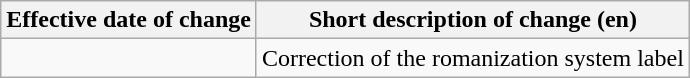<table class="wikitable">
<tr>
<th>Effective date of change</th>
<th>Short description of change (en)</th>
</tr>
<tr>
<td></td>
<td>Correction of the romanization system label</td>
</tr>
</table>
